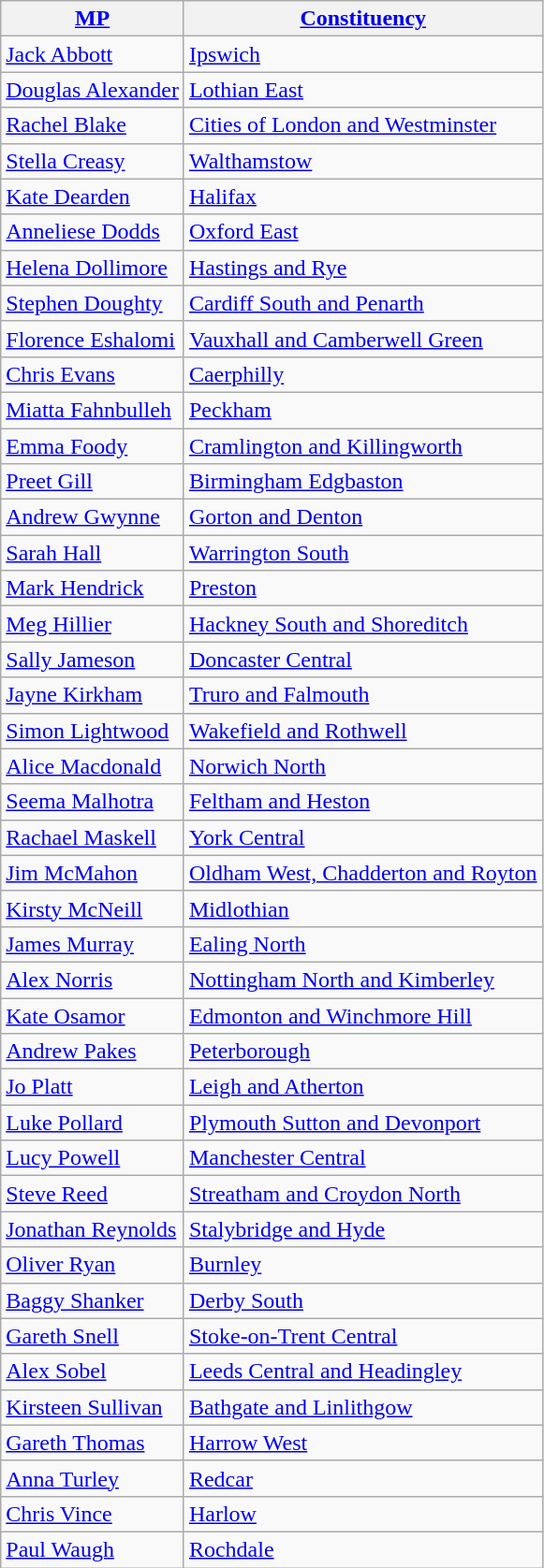<table class="sortable wikitable" style="font-size:100%">
<tr>
<th><a href='#'>MP</a></th>
<th><a href='#'>Constituency</a></th>
</tr>
<tr>
<td><a href='#'>Jack Abbott</a></td>
<td><a href='#'>Ipswich</a></td>
</tr>
<tr>
<td><a href='#'>Douglas Alexander</a></td>
<td><a href='#'>Lothian East</a></td>
</tr>
<tr>
<td><a href='#'>Rachel Blake</a></td>
<td><a href='#'>Cities of London and Westminster</a></td>
</tr>
<tr>
<td><a href='#'>Stella Creasy</a></td>
<td><a href='#'>Walthamstow</a></td>
</tr>
<tr>
<td><a href='#'>Kate Dearden</a></td>
<td><a href='#'>Halifax</a></td>
</tr>
<tr>
<td><a href='#'>Anneliese Dodds</a></td>
<td><a href='#'>Oxford East</a></td>
</tr>
<tr>
<td><a href='#'>Helena Dollimore</a></td>
<td><a href='#'>Hastings and Rye</a></td>
</tr>
<tr>
<td><a href='#'>Stephen Doughty</a></td>
<td><a href='#'>Cardiff South and Penarth</a></td>
</tr>
<tr>
<td><a href='#'>Florence Eshalomi</a></td>
<td><a href='#'>Vauxhall and Camberwell Green</a></td>
</tr>
<tr>
<td><a href='#'>Chris Evans</a></td>
<td><a href='#'>Caerphilly</a></td>
</tr>
<tr>
<td><a href='#'>Miatta Fahnbulleh</a></td>
<td><a href='#'>Peckham</a></td>
</tr>
<tr>
<td><a href='#'>Emma Foody</a></td>
<td><a href='#'>Cramlington and Killingworth</a></td>
</tr>
<tr>
<td><a href='#'>Preet Gill</a></td>
<td><a href='#'>Birmingham Edgbaston</a></td>
</tr>
<tr>
<td><a href='#'>Andrew Gwynne</a></td>
<td><a href='#'>Gorton and Denton</a></td>
</tr>
<tr>
<td><a href='#'>Sarah Hall</a></td>
<td><a href='#'>Warrington South</a></td>
</tr>
<tr>
<td><a href='#'>Mark Hendrick</a></td>
<td><a href='#'>Preston</a></td>
</tr>
<tr>
<td><a href='#'>Meg Hillier</a></td>
<td><a href='#'>Hackney South and Shoreditch</a></td>
</tr>
<tr>
<td><a href='#'>Sally Jameson</a></td>
<td><a href='#'>Doncaster Central</a></td>
</tr>
<tr>
<td><a href='#'>Jayne Kirkham</a></td>
<td><a href='#'>Truro and Falmouth</a></td>
</tr>
<tr>
<td><a href='#'>Simon Lightwood</a></td>
<td><a href='#'>Wakefield and Rothwell</a></td>
</tr>
<tr>
<td><a href='#'>Alice Macdonald</a></td>
<td><a href='#'>Norwich North</a></td>
</tr>
<tr>
<td><a href='#'>Seema Malhotra</a></td>
<td><a href='#'>Feltham and Heston</a></td>
</tr>
<tr>
<td><a href='#'>Rachael Maskell</a></td>
<td><a href='#'>York Central</a></td>
</tr>
<tr>
<td><a href='#'>Jim McMahon</a></td>
<td><a href='#'>Oldham West, Chadderton and Royton</a></td>
</tr>
<tr>
<td><a href='#'>Kirsty McNeill</a></td>
<td><a href='#'>Midlothian</a></td>
</tr>
<tr>
<td><a href='#'>James Murray</a></td>
<td><a href='#'>Ealing North</a></td>
</tr>
<tr>
<td><a href='#'>Alex Norris</a></td>
<td><a href='#'>Nottingham North and Kimberley</a></td>
</tr>
<tr>
<td><a href='#'>Kate Osamor</a></td>
<td><a href='#'>Edmonton and Winchmore Hill</a></td>
</tr>
<tr>
<td><a href='#'>Andrew Pakes</a></td>
<td><a href='#'>Peterborough</a></td>
</tr>
<tr>
<td><a href='#'>Jo Platt</a></td>
<td><a href='#'>Leigh and Atherton</a></td>
</tr>
<tr>
<td><a href='#'>Luke Pollard</a></td>
<td><a href='#'>Plymouth Sutton and Devonport</a></td>
</tr>
<tr>
<td><a href='#'>Lucy Powell</a></td>
<td><a href='#'>Manchester Central</a></td>
</tr>
<tr>
<td><a href='#'>Steve Reed</a></td>
<td><a href='#'>Streatham and Croydon North</a></td>
</tr>
<tr>
<td><a href='#'>Jonathan Reynolds</a></td>
<td><a href='#'>Stalybridge and Hyde</a></td>
</tr>
<tr>
<td><a href='#'>Oliver Ryan</a></td>
<td><a href='#'>Burnley</a></td>
</tr>
<tr>
<td><a href='#'>Baggy Shanker</a></td>
<td><a href='#'>Derby South</a></td>
</tr>
<tr>
<td><a href='#'>Gareth Snell</a></td>
<td><a href='#'>Stoke-on-Trent Central</a></td>
</tr>
<tr>
<td><a href='#'>Alex Sobel</a></td>
<td><a href='#'>Leeds Central and Headingley</a></td>
</tr>
<tr>
<td><a href='#'>Kirsteen Sullivan</a></td>
<td><a href='#'>Bathgate and Linlithgow</a></td>
</tr>
<tr>
<td><a href='#'>Gareth Thomas</a></td>
<td><a href='#'>Harrow West</a></td>
</tr>
<tr>
<td><a href='#'>Anna Turley</a></td>
<td><a href='#'>Redcar</a></td>
</tr>
<tr>
<td><a href='#'>Chris Vince</a></td>
<td><a href='#'>Harlow</a></td>
</tr>
<tr>
<td><a href='#'>Paul Waugh</a></td>
<td><a href='#'>Rochdale</a></td>
</tr>
</table>
